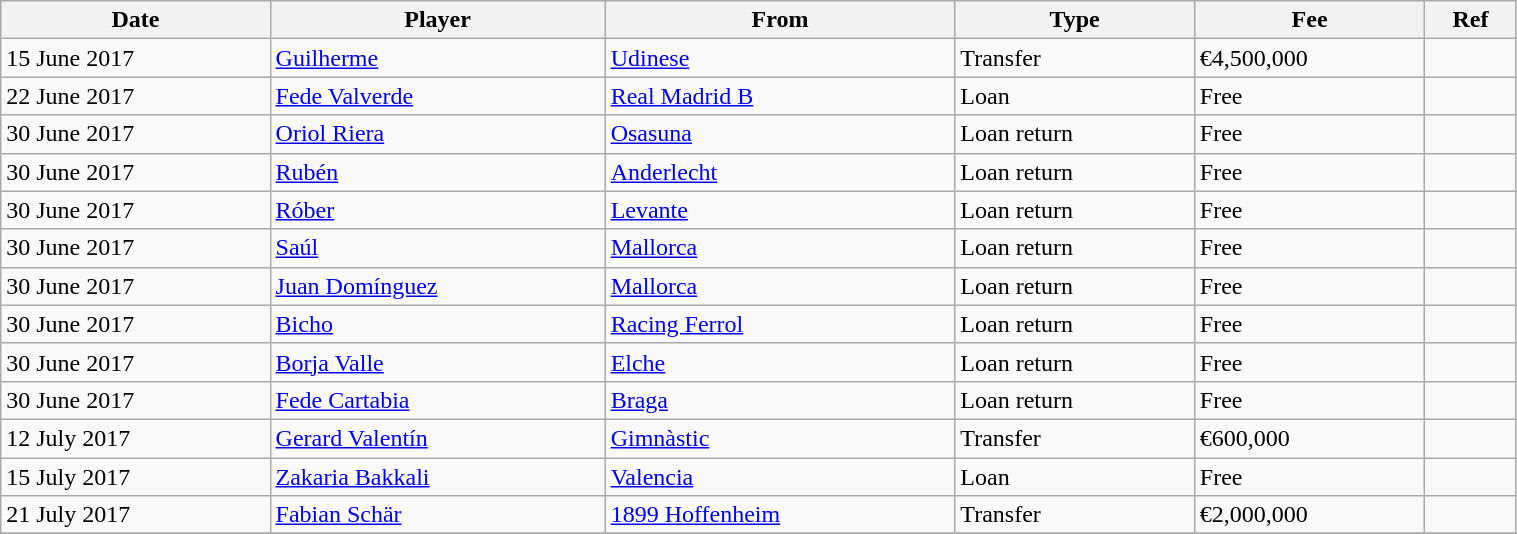<table class="wikitable" style="width:80%;">
<tr>
<th>Date</th>
<th>Player</th>
<th>From</th>
<th>Type</th>
<th>Fee</th>
<th>Ref</th>
</tr>
<tr>
<td>15 June 2017</td>
<td> <a href='#'>Guilherme</a></td>
<td> <a href='#'>Udinese</a></td>
<td>Transfer</td>
<td>€4,500,000</td>
<td></td>
</tr>
<tr>
<td>22 June 2017</td>
<td> <a href='#'>Fede Valverde</a></td>
<td> <a href='#'>Real Madrid B</a></td>
<td>Loan</td>
<td>Free</td>
<td></td>
</tr>
<tr>
<td>30 June 2017</td>
<td> <a href='#'>Oriol Riera</a></td>
<td> <a href='#'>Osasuna</a></td>
<td>Loan return</td>
<td>Free</td>
<td></td>
</tr>
<tr>
<td>30 June 2017</td>
<td> <a href='#'>Rubén</a></td>
<td> <a href='#'>Anderlecht</a></td>
<td>Loan return</td>
<td>Free</td>
<td></td>
</tr>
<tr>
<td>30 June 2017</td>
<td> <a href='#'>Róber</a></td>
<td> <a href='#'>Levante</a></td>
<td>Loan return</td>
<td>Free</td>
<td></td>
</tr>
<tr>
<td>30 June 2017</td>
<td> <a href='#'>Saúl</a></td>
<td> <a href='#'>Mallorca</a></td>
<td>Loan return</td>
<td>Free</td>
<td></td>
</tr>
<tr>
<td>30 June 2017</td>
<td> <a href='#'>Juan Domínguez</a></td>
<td> <a href='#'>Mallorca</a></td>
<td>Loan return</td>
<td>Free</td>
<td></td>
</tr>
<tr>
<td>30 June 2017</td>
<td> <a href='#'>Bicho</a></td>
<td> <a href='#'>Racing Ferrol</a></td>
<td>Loan return</td>
<td>Free</td>
<td></td>
</tr>
<tr>
<td>30 June 2017</td>
<td> <a href='#'>Borja Valle</a></td>
<td> <a href='#'>Elche</a></td>
<td>Loan return</td>
<td>Free</td>
<td></td>
</tr>
<tr>
<td>30 June 2017</td>
<td> <a href='#'>Fede Cartabia</a></td>
<td> <a href='#'>Braga</a></td>
<td>Loan return</td>
<td>Free</td>
<td></td>
</tr>
<tr>
<td>12 July 2017</td>
<td> <a href='#'>Gerard Valentín</a></td>
<td> <a href='#'>Gimnàstic</a></td>
<td>Transfer</td>
<td>€600,000</td>
<td></td>
</tr>
<tr>
<td>15 July 2017</td>
<td> <a href='#'>Zakaria Bakkali</a></td>
<td> <a href='#'>Valencia</a></td>
<td>Loan</td>
<td>Free</td>
<td></td>
</tr>
<tr>
<td>21 July 2017</td>
<td> <a href='#'>Fabian Schär</a></td>
<td> <a href='#'>1899 Hoffenheim</a></td>
<td>Transfer</td>
<td>€2,000,000</td>
<td></td>
</tr>
<tr>
</tr>
</table>
